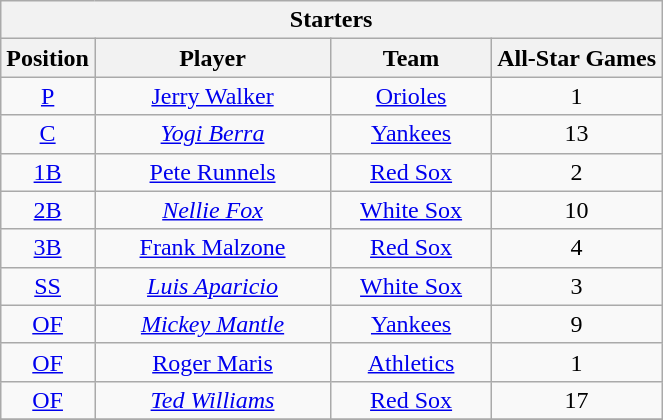<table class="wikitable" style="font-size: 100%; text-align:right;">
<tr>
<th colspan="4">Starters</th>
</tr>
<tr>
<th>Position</th>
<th width="150">Player</th>
<th width="100">Team</th>
<th>All-Star Games</th>
</tr>
<tr>
<td align="center"><a href='#'>P</a></td>
<td align="center"><a href='#'>Jerry Walker</a></td>
<td align="center"><a href='#'>Orioles</a></td>
<td align="center">1</td>
</tr>
<tr>
<td align="center"><a href='#'>C</a></td>
<td align="center"><em><a href='#'>Yogi Berra</a></em></td>
<td align="center"><a href='#'>Yankees</a></td>
<td align="center">13</td>
</tr>
<tr>
<td align="center"><a href='#'>1B</a></td>
<td align="center"><a href='#'>Pete Runnels</a></td>
<td align="center"><a href='#'>Red Sox</a></td>
<td align="center">2</td>
</tr>
<tr>
<td align="center"><a href='#'>2B</a></td>
<td align="center"><em><a href='#'>Nellie Fox</a></em></td>
<td align="center"><a href='#'>White Sox</a></td>
<td align="center">10</td>
</tr>
<tr>
<td align="center"><a href='#'>3B</a></td>
<td align="center"><a href='#'>Frank Malzone</a></td>
<td align="center"><a href='#'>Red Sox</a></td>
<td align="center">4</td>
</tr>
<tr>
<td align="center"><a href='#'>SS</a></td>
<td align="center"><em><a href='#'>Luis Aparicio</a></em></td>
<td align="center"><a href='#'>White Sox</a></td>
<td align="center">3</td>
</tr>
<tr>
<td align="center"><a href='#'>OF</a></td>
<td align="center"><em><a href='#'>Mickey Mantle</a></em></td>
<td align="center"><a href='#'>Yankees</a></td>
<td align="center">9</td>
</tr>
<tr>
<td align="center"><a href='#'>OF</a></td>
<td align="center"><a href='#'>Roger Maris</a></td>
<td align="center"><a href='#'>Athletics</a></td>
<td align="center">1</td>
</tr>
<tr>
<td align="center"><a href='#'>OF</a></td>
<td align="center"><em><a href='#'>Ted Williams</a></em></td>
<td align="center"><a href='#'>Red Sox</a></td>
<td align="center">17</td>
</tr>
<tr>
</tr>
</table>
